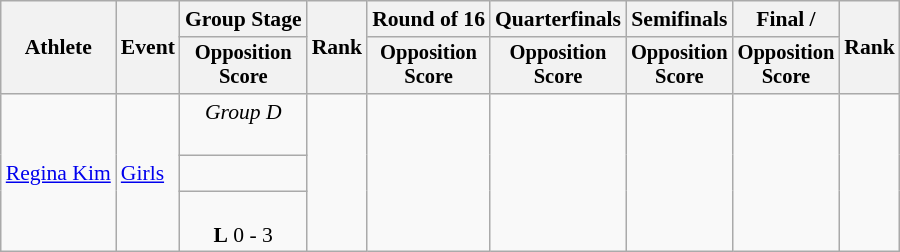<table class=wikitable style="font-size:90%">
<tr>
<th rowspan="2">Athlete</th>
<th rowspan="2">Event</th>
<th>Group Stage</th>
<th rowspan="2">Rank</th>
<th>Round of 16</th>
<th>Quarterfinals</th>
<th>Semifinals</th>
<th>Final / </th>
<th rowspan=2>Rank</th>
</tr>
<tr style="font-size:95%">
<th>Opposition<br>Score</th>
<th>Opposition<br>Score</th>
<th>Opposition<br>Score</th>
<th>Opposition<br>Score</th>
<th>Opposition<br>Score</th>
</tr>
<tr align=center>
<td align=left rowspan=3><a href='#'>Regina Kim</a></td>
<td align=left rowspan=3><a href='#'>Girls</a></td>
<td><em>Group D</em><br><br></td>
<td rowspan=3></td>
<td rowspan=3></td>
<td rowspan=3></td>
<td rowspan=3></td>
<td rowspan=3></td>
<td rowspan=3></td>
</tr>
<tr align=center>
<td><br></td>
</tr>
<tr align=center>
<td><br><strong>L</strong> 0 - 3</td>
</tr>
</table>
